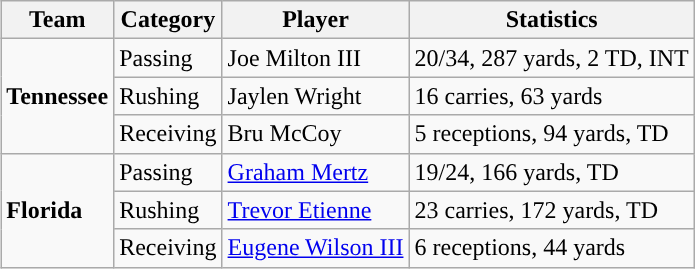<table class="wikitable" style="float: right;">
<tr>
<th>Team</th>
<th>Category</th>
<th>Player</th>
<th>Statistics</th>
</tr>
<tr>
<td rowspan=3><strong>Tennessee</strong></td>
<td>Passing</td>
<td>Joe Milton III</td>
<td>20/34, 287 yards, 2 TD, INT</td>
</tr>
<tr>
<td>Rushing</td>
<td>Jaylen Wright</td>
<td>16 carries, 63 yards</td>
</tr>
<tr>
<td>Receiving</td>
<td>Bru McCoy</td>
<td>5 receptions, 94 yards, TD</td>
</tr>
<tr>
<td rowspan=3><strong>Florida</strong></td>
<td>Passing</td>
<td><a href='#'>Graham Mertz</a></td>
<td>19/24, 166 yards, TD</td>
</tr>
<tr>
<td>Rushing</td>
<td><a href='#'>Trevor Etienne</a></td>
<td>23 carries, 172 yards, TD</td>
</tr>
<tr>
<td>Receiving</td>
<td><a href='#'>Eugene Wilson III</a></td>
<td>6 receptions, 44 yards</td>
</tr>
</table>
